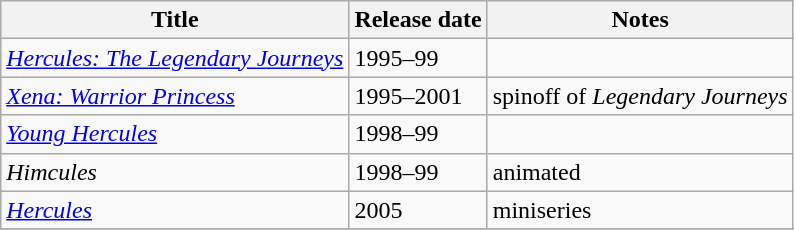<table class="wikitable sortable">
<tr>
<th scope="col">Title</th>
<th scope="col">Release date</th>
<th scope="col" class="unsortable">Notes</th>
</tr>
<tr>
<td><em><a href='#'>Hercules: The Legendary Journeys</a></em></td>
<td>1995–99</td>
<td></td>
</tr>
<tr>
<td><em><a href='#'>Xena: Warrior Princess</a></em></td>
<td>1995–2001</td>
<td>spinoff of <em>Legendary Journeys</em></td>
</tr>
<tr>
<td><em><a href='#'>Young Hercules</a></em></td>
<td>1998–99</td>
<td></td>
</tr>
<tr>
<td><em>Himcules</em></td>
<td>1998–99</td>
<td>animated</td>
</tr>
<tr>
<td><em><a href='#'>Hercules</a></em></td>
<td>2005</td>
<td>miniseries</td>
</tr>
<tr>
</tr>
</table>
